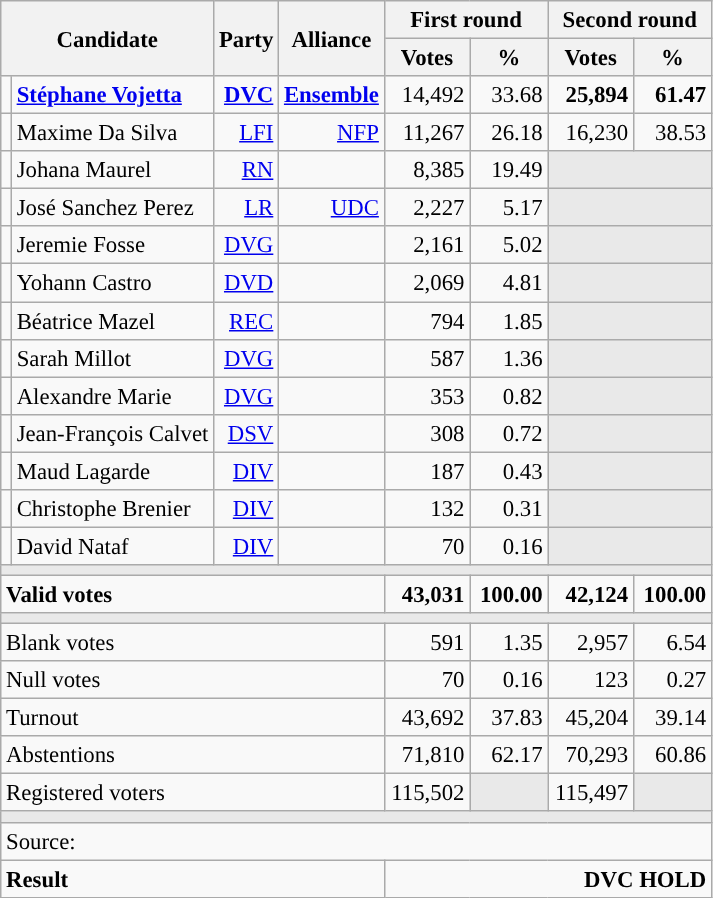<table class="wikitable" style="text-align:right;font-size:95%;">
<tr>
<th colspan="2" rowspan="2">Candidate</th>
<th colspan="1" rowspan="2">Party</th>
<th colspan="1" rowspan="2">Alliance</th>
<th colspan="2">First round</th>
<th colspan="2">Second round</th>
</tr>
<tr>
<th style="width:50px;">Votes</th>
<th style="width:45px;">%</th>
<th style="width:50px;">Votes</th>
<th style="width:45px;">%</th>
</tr>
<tr>
<td style="color:inherit;background:"></td>
<td style="text-align:left;"><strong><a href='#'>Stéphane Vojetta</a></strong></td>
<td><a href='#'><strong>DVC</strong></a></td>
<td><a href='#'><strong>Ensemble</strong></a></td>
<td>14,492</td>
<td>33.68</td>
<td><strong>25,894</strong></td>
<td><strong>61.47</strong></td>
</tr>
<tr>
<td style="color:inherit;background:"></td>
<td style="text-align:left;">Maxime Da Silva</td>
<td><a href='#'>LFI</a></td>
<td><a href='#'>NFP</a></td>
<td>11,267</td>
<td>26.18</td>
<td>16,230</td>
<td>38.53</td>
</tr>
<tr>
<td style="color:inherit;background:"></td>
<td style="text-align:left;">Johana Maurel</td>
<td><a href='#'>RN</a></td>
<td></td>
<td>8,385</td>
<td>19.49</td>
<td colspan="2" rowspan="1" style="background:#E9E9E9;"></td>
</tr>
<tr>
<td style="color:inherit;background:"></td>
<td style="text-align:left;">José Sanchez Perez</td>
<td><a href='#'>LR</a></td>
<td><a href='#'>UDC</a></td>
<td>2,227</td>
<td>5.17</td>
<td colspan="2" rowspan="1" style="background:#E9E9E9;"></td>
</tr>
<tr>
<td style="color:inherit;background:"></td>
<td style="text-align:left;">Jeremie Fosse</td>
<td><a href='#'>DVG</a></td>
<td></td>
<td>2,161</td>
<td>5.02</td>
<td colspan="2" rowspan="1" style="background:#E9E9E9;"></td>
</tr>
<tr>
<td style="color:inherit;background:"></td>
<td style="text-align:left;">Yohann Castro</td>
<td><a href='#'>DVD</a></td>
<td></td>
<td>2,069</td>
<td>4.81</td>
<td colspan="2" rowspan="1" style="background:#E9E9E9;"></td>
</tr>
<tr>
<td style="color:inherit;background:"></td>
<td style="text-align:left;">Béatrice Mazel</td>
<td><a href='#'>REC</a></td>
<td></td>
<td>794</td>
<td>1.85</td>
<td colspan="2" rowspan="1" style="background:#E9E9E9;"></td>
</tr>
<tr>
<td style="color:inherit;background:"></td>
<td style="text-align:left;">Sarah Millot</td>
<td><a href='#'>DVG</a></td>
<td></td>
<td>587</td>
<td>1.36</td>
<td colspan="2" rowspan="1" style="background:#E9E9E9;"></td>
</tr>
<tr>
<td style="color:inherit;background:"></td>
<td style="text-align:left;">Alexandre Marie</td>
<td><a href='#'>DVG</a></td>
<td></td>
<td>353</td>
<td>0.82</td>
<td colspan="2" rowspan="1" style="background:#E9E9E9;"></td>
</tr>
<tr>
<td style="color:inherit;background:"></td>
<td style="text-align:left;">Jean-François Calvet</td>
<td><a href='#'>DSV</a></td>
<td></td>
<td>308</td>
<td>0.72</td>
<td colspan="2" rowspan="1" style="background:#E9E9E9;"></td>
</tr>
<tr>
<td style="color:inherit;background:"></td>
<td style="text-align:left;">Maud Lagarde</td>
<td><a href='#'>DIV</a></td>
<td></td>
<td>187</td>
<td>0.43</td>
<td colspan="2" rowspan="1" style="background:#E9E9E9;"></td>
</tr>
<tr>
<td style="color:inherit;background:"></td>
<td style="text-align:left;">Christophe Brenier</td>
<td><a href='#'>DIV</a></td>
<td></td>
<td>132</td>
<td>0.31</td>
<td colspan="2" style="background:#E9E9E9;"></td>
</tr>
<tr>
<td style="color:inherit;background:"></td>
<td style="text-align:left;">David Nataf</td>
<td><a href='#'>DIV</a></td>
<td></td>
<td>70</td>
<td>0.16</td>
<td colspan="2" style="background:#E9E9E9;"></td>
</tr>
<tr>
<td colspan="8" style="background:#E9E9E9;"></td>
</tr>
<tr style="font-weight:bold;">
<td colspan="4" style="text-align:left;">Valid votes</td>
<td>43,031</td>
<td>100.00</td>
<td>42,124</td>
<td>100.00</td>
</tr>
<tr>
<td colspan="8" style="background:#E9E9E9;"></td>
</tr>
<tr>
<td colspan="4" style="text-align:left;">Blank votes</td>
<td>591</td>
<td>1.35</td>
<td>2,957</td>
<td>6.54</td>
</tr>
<tr>
<td colspan="4" style="text-align:left;">Null votes</td>
<td>70</td>
<td>0.16</td>
<td>123</td>
<td>0.27</td>
</tr>
<tr>
<td colspan="4" style="text-align:left;">Turnout</td>
<td>43,692</td>
<td>37.83</td>
<td>45,204</td>
<td>39.14</td>
</tr>
<tr>
<td colspan="4" style="text-align:left;">Abstentions</td>
<td>71,810</td>
<td>62.17</td>
<td>70,293</td>
<td>60.86</td>
</tr>
<tr>
<td colspan="4" style="text-align:left;">Registered voters</td>
<td>115,502</td>
<td style="background:#E9E9E9;"></td>
<td>115,497</td>
<td style="background:#E9E9E9;"></td>
</tr>
<tr>
<td colspan="8" style="background:#E9E9E9;"></td>
</tr>
<tr>
<td colspan="8" style="text-align:left;">Source: </td>
</tr>
<tr style="font-weight:bold">
<td colspan="4" style="text-align:left;">Result</td>
<td colspan="4" style="background-color:"><strong>DVC HOLD</strong></td>
</tr>
</table>
